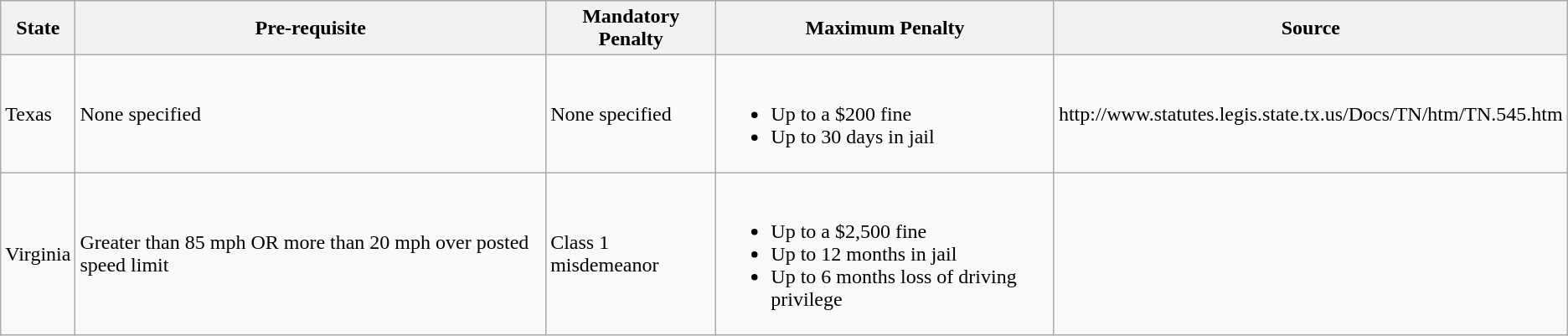<table class="wikitable" id=PenaltiesTable>
<tr id=PenaltyHeaders>
<th>State</th>
<th>Pre-requisite</th>
<th>Mandatory Penalty</th>
<th>Maximum Penalty</th>
<th>Source</th>
</tr>
<tr id=TexasPenalties>
<td>Texas</td>
<td>None specified</td>
<td>None specified</td>
<td><br><ul><li>Up to a $200 fine</li><li>Up to 30 days in jail</li></ul></td>
<td>http://www.statutes.legis.state.tx.us/Docs/TN/htm/TN.545.htm</td>
</tr>
<tr id=VirginiaPenalties>
<td>Virginia</td>
<td>Greater than 85 mph OR more than 20 mph over posted speed limit</td>
<td>Class 1 misdemeanor</td>
<td><br><ul><li>Up to a $2,500 fine</li><li>Up to 12 months in jail</li><li>Up to 6 months loss of driving privilege</li></ul></td>
<td></td>
</tr>
</table>
